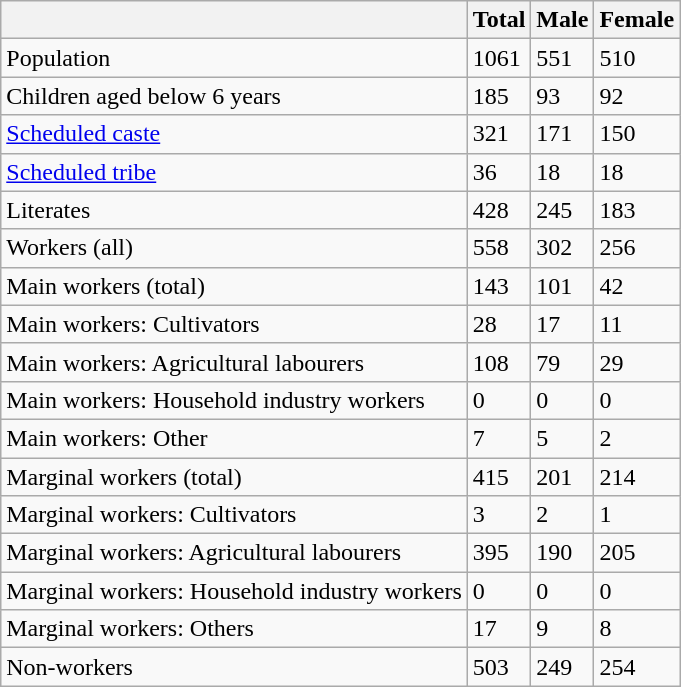<table class="wikitable sortable">
<tr>
<th></th>
<th>Total</th>
<th>Male</th>
<th>Female</th>
</tr>
<tr>
<td>Population</td>
<td>1061</td>
<td>551</td>
<td>510</td>
</tr>
<tr>
<td>Children aged below 6 years</td>
<td>185</td>
<td>93</td>
<td>92</td>
</tr>
<tr>
<td><a href='#'>Scheduled caste</a></td>
<td>321</td>
<td>171</td>
<td>150</td>
</tr>
<tr>
<td><a href='#'>Scheduled tribe</a></td>
<td>36</td>
<td>18</td>
<td>18</td>
</tr>
<tr>
<td>Literates</td>
<td>428</td>
<td>245</td>
<td>183</td>
</tr>
<tr>
<td>Workers (all)</td>
<td>558</td>
<td>302</td>
<td>256</td>
</tr>
<tr>
<td>Main workers (total)</td>
<td>143</td>
<td>101</td>
<td>42</td>
</tr>
<tr>
<td>Main workers: Cultivators</td>
<td>28</td>
<td>17</td>
<td>11</td>
</tr>
<tr>
<td>Main workers: Agricultural labourers</td>
<td>108</td>
<td>79</td>
<td>29</td>
</tr>
<tr>
<td>Main workers: Household industry workers</td>
<td>0</td>
<td>0</td>
<td>0</td>
</tr>
<tr>
<td>Main workers: Other</td>
<td>7</td>
<td>5</td>
<td>2</td>
</tr>
<tr>
<td>Marginal workers (total)</td>
<td>415</td>
<td>201</td>
<td>214</td>
</tr>
<tr>
<td>Marginal workers: Cultivators</td>
<td>3</td>
<td>2</td>
<td>1</td>
</tr>
<tr>
<td>Marginal workers: Agricultural labourers</td>
<td>395</td>
<td>190</td>
<td>205</td>
</tr>
<tr>
<td>Marginal workers: Household industry workers</td>
<td>0</td>
<td>0</td>
<td>0</td>
</tr>
<tr>
<td>Marginal workers: Others</td>
<td>17</td>
<td>9</td>
<td>8</td>
</tr>
<tr>
<td>Non-workers</td>
<td>503</td>
<td>249</td>
<td>254</td>
</tr>
</table>
